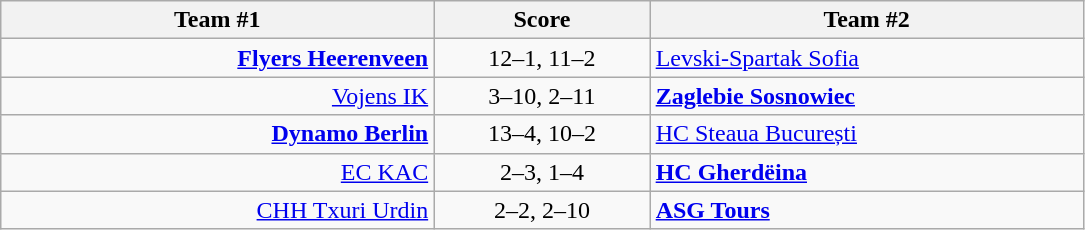<table class="wikitable" style="text-align: center;">
<tr>
<th width=22%>Team #1</th>
<th width=11%>Score</th>
<th width=22%>Team #2</th>
</tr>
<tr>
<td style="text-align: right;"><strong><a href='#'>Flyers Heerenveen</a></strong> </td>
<td>12–1, 11–2</td>
<td style="text-align: left;"> <a href='#'>Levski-Spartak Sofia</a></td>
</tr>
<tr>
<td style="text-align: right;"><a href='#'>Vojens IK</a> </td>
<td>3–10, 2–11</td>
<td style="text-align: left;"> <strong><a href='#'>Zaglebie Sosnowiec</a></strong></td>
</tr>
<tr>
<td style="text-align: right;"><strong><a href='#'>Dynamo Berlin</a></strong> </td>
<td>13–4, 10–2</td>
<td style="text-align: left;"> <a href='#'>HC Steaua București</a></td>
</tr>
<tr>
<td style="text-align: right;"><a href='#'>EC KAC</a> </td>
<td>2–3, 1–4</td>
<td style="text-align: left;"> <strong><a href='#'>HC Gherdëina</a></strong></td>
</tr>
<tr>
<td style="text-align: right;"><a href='#'>CHH Txuri Urdin</a> </td>
<td>2–2, 2–10</td>
<td style="text-align: left;"> <strong><a href='#'>ASG Tours</a></strong></td>
</tr>
</table>
